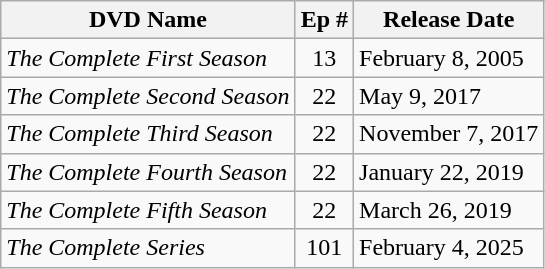<table class="wikitable">
<tr>
<th>DVD Name</th>
<th>Ep #</th>
<th>Release Date</th>
</tr>
<tr>
<td><em>The Complete First Season</em></td>
<td align="center">13</td>
<td>February 8, 2005</td>
</tr>
<tr>
<td><em>The Complete Second Season</em></td>
<td align="center">22</td>
<td>May 9, 2017</td>
</tr>
<tr>
<td><em>The Complete Third Season</em></td>
<td align="center">22</td>
<td>November 7, 2017</td>
</tr>
<tr>
<td><em>The Complete Fourth Season</em></td>
<td align="center">22</td>
<td>January 22, 2019</td>
</tr>
<tr>
<td><em>The Complete Fifth Season</em></td>
<td align="center">22</td>
<td>March 26, 2019</td>
</tr>
<tr>
<td><em>The Complete Series</em></td>
<td align="center">101</td>
<td>February 4, 2025</td>
</tr>
</table>
